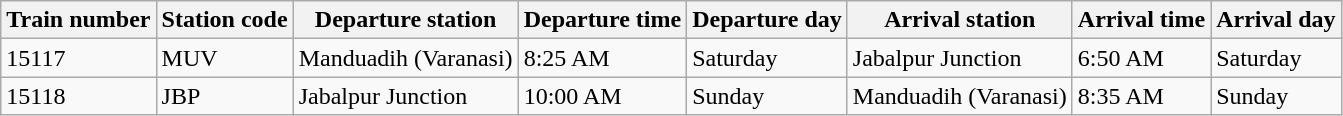<table class="wikitable">
<tr>
<th>Train number</th>
<th>Station code</th>
<th>Departure station</th>
<th>Departure time</th>
<th>Departure day</th>
<th>Arrival station</th>
<th>Arrival time</th>
<th>Arrival day</th>
</tr>
<tr>
<td>15117</td>
<td>MUV</td>
<td>Manduadih (Varanasi)</td>
<td>8:25 AM</td>
<td>Saturday</td>
<td>Jabalpur Junction</td>
<td>6:50 AM</td>
<td>Saturday</td>
</tr>
<tr>
<td>15118</td>
<td>JBP</td>
<td>Jabalpur Junction</td>
<td>10:00 AM</td>
<td>Sunday</td>
<td>Manduadih (Varanasi)</td>
<td>8:35 AM</td>
<td>Sunday</td>
</tr>
</table>
